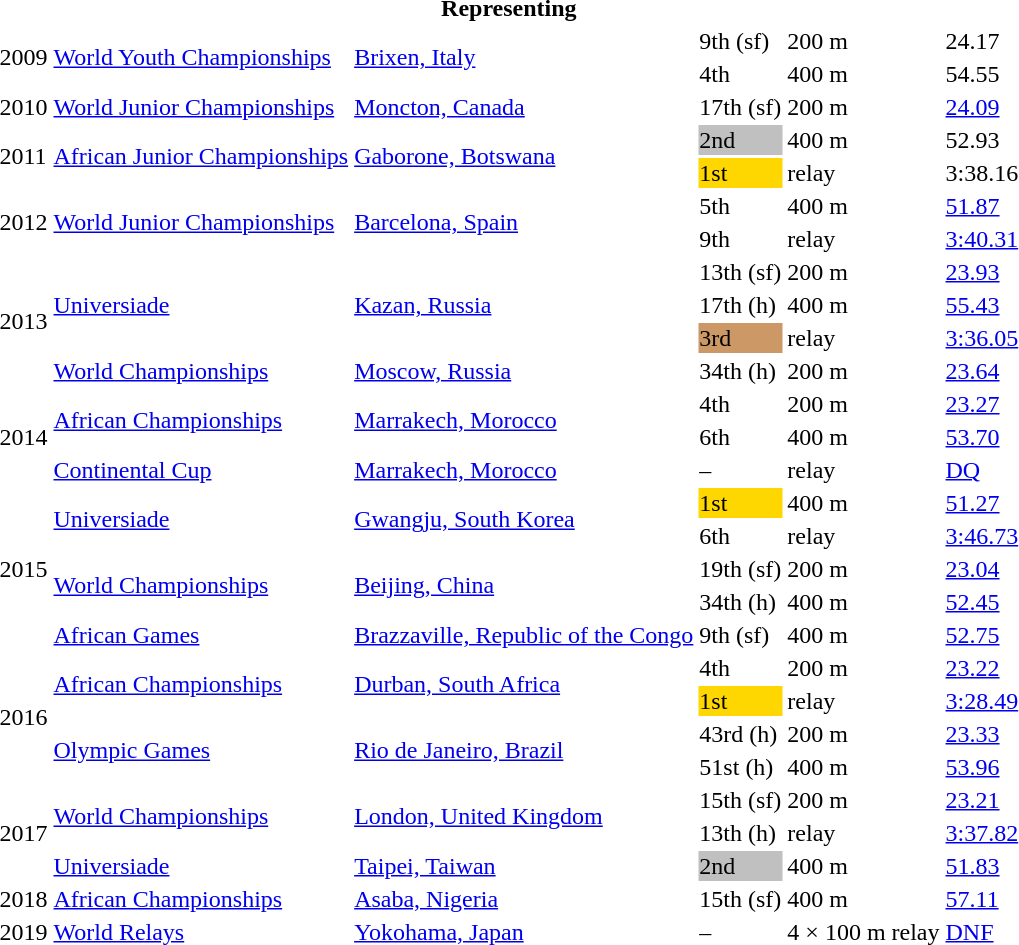<table>
<tr>
<th colspan="6">Representing </th>
</tr>
<tr>
<td rowspan=2>2009</td>
<td rowspan=2><a href='#'>World Youth Championships</a></td>
<td rowspan=2><a href='#'>Brixen, Italy</a></td>
<td>9th (sf)</td>
<td>200 m</td>
<td>24.17</td>
</tr>
<tr>
<td>4th</td>
<td>400 m</td>
<td>54.55</td>
</tr>
<tr>
<td>2010</td>
<td><a href='#'>World Junior Championships</a></td>
<td><a href='#'>Moncton, Canada</a></td>
<td>17th (sf)</td>
<td>200 m</td>
<td><a href='#'>24.09</a></td>
</tr>
<tr>
<td rowspan=2>2011</td>
<td rowspan=2><a href='#'>African Junior Championships</a></td>
<td rowspan=2><a href='#'>Gaborone, Botswana</a></td>
<td bgcolor=silver>2nd</td>
<td>400 m</td>
<td>52.93</td>
</tr>
<tr>
<td bgcolor=gold>1st</td>
<td> relay</td>
<td>3:38.16</td>
</tr>
<tr>
<td rowspan=2>2012</td>
<td rowspan=2><a href='#'>World Junior Championships</a></td>
<td rowspan=2><a href='#'>Barcelona, Spain</a></td>
<td>5th</td>
<td>400 m</td>
<td><a href='#'>51.87</a></td>
</tr>
<tr>
<td>9th</td>
<td> relay</td>
<td><a href='#'>3:40.31</a></td>
</tr>
<tr>
<td rowspan=4>2013</td>
<td rowspan=3><a href='#'>Universiade</a></td>
<td rowspan=3><a href='#'>Kazan, Russia</a></td>
<td>13th (sf)</td>
<td>200 m</td>
<td><a href='#'>23.93</a></td>
</tr>
<tr>
<td>17th (h)</td>
<td>400 m</td>
<td><a href='#'>55.43</a></td>
</tr>
<tr>
<td bgcolor=cc9966>3rd</td>
<td> relay</td>
<td><a href='#'>3:36.05</a></td>
</tr>
<tr>
<td><a href='#'>World Championships</a></td>
<td><a href='#'>Moscow, Russia</a></td>
<td>34th (h)</td>
<td>200 m</td>
<td><a href='#'>23.64</a></td>
</tr>
<tr>
<td rowspan=3>2014</td>
<td rowspan=2><a href='#'>African Championships</a></td>
<td rowspan=2><a href='#'>Marrakech, Morocco</a></td>
<td>4th</td>
<td>200 m</td>
<td><a href='#'>23.27</a></td>
</tr>
<tr>
<td>6th</td>
<td>400 m</td>
<td><a href='#'>53.70</a></td>
</tr>
<tr>
<td><a href='#'>Continental Cup</a></td>
<td><a href='#'>Marrakech, Morocco</a></td>
<td>–</td>
<td> relay</td>
<td><a href='#'>DQ</a></td>
</tr>
<tr>
<td rowspan=5>2015</td>
<td rowspan=2><a href='#'>Universiade</a></td>
<td rowspan=2><a href='#'>Gwangju, South Korea</a></td>
<td bgcolor=gold>1st</td>
<td>400 m</td>
<td><a href='#'>51.27</a></td>
</tr>
<tr>
<td>6th</td>
<td> relay</td>
<td><a href='#'>3:46.73</a></td>
</tr>
<tr>
<td rowspan=2><a href='#'>World Championships</a></td>
<td rowspan=2><a href='#'>Beijing, China</a></td>
<td>19th (sf)</td>
<td>200 m</td>
<td><a href='#'>23.04</a></td>
</tr>
<tr>
<td>34th (h)</td>
<td>400 m</td>
<td><a href='#'>52.45</a></td>
</tr>
<tr>
<td><a href='#'>African Games</a></td>
<td><a href='#'>Brazzaville, Republic of the Congo</a></td>
<td>9th (sf)</td>
<td>400 m</td>
<td><a href='#'>52.75</a></td>
</tr>
<tr>
<td rowspan=4>2016</td>
<td rowspan=2><a href='#'>African Championships</a></td>
<td rowspan=2><a href='#'>Durban, South Africa</a></td>
<td>4th</td>
<td>200 m</td>
<td><a href='#'>23.22</a></td>
</tr>
<tr>
<td bgcolor=gold>1st</td>
<td> relay</td>
<td><a href='#'>3:28.49</a></td>
</tr>
<tr>
<td rowspan=2><a href='#'>Olympic Games</a></td>
<td rowspan=2><a href='#'>Rio de Janeiro, Brazil</a></td>
<td>43rd (h)</td>
<td>200 m</td>
<td><a href='#'>23.33</a></td>
</tr>
<tr>
<td>51st (h)</td>
<td>400 m</td>
<td><a href='#'>53.96</a></td>
</tr>
<tr>
<td rowspan=3>2017</td>
<td rowspan=2><a href='#'>World Championships</a></td>
<td rowspan=2><a href='#'>London, United Kingdom</a></td>
<td>15th (sf)</td>
<td>200 m</td>
<td><a href='#'>23.21</a></td>
</tr>
<tr>
<td>13th (h)</td>
<td> relay</td>
<td><a href='#'>3:37.82</a></td>
</tr>
<tr>
<td><a href='#'>Universiade</a></td>
<td><a href='#'>Taipei, Taiwan</a></td>
<td bgcolor=silver>2nd</td>
<td>400 m</td>
<td><a href='#'>51.83</a></td>
</tr>
<tr>
<td>2018</td>
<td><a href='#'>African Championships</a></td>
<td><a href='#'>Asaba, Nigeria</a></td>
<td>15th (sf)</td>
<td>400 m</td>
<td><a href='#'>57.11</a></td>
</tr>
<tr>
<td>2019</td>
<td><a href='#'>World Relays</a></td>
<td><a href='#'>Yokohama, Japan</a></td>
<td>–</td>
<td>4 × 100 m relay</td>
<td><a href='#'>DNF</a></td>
</tr>
</table>
